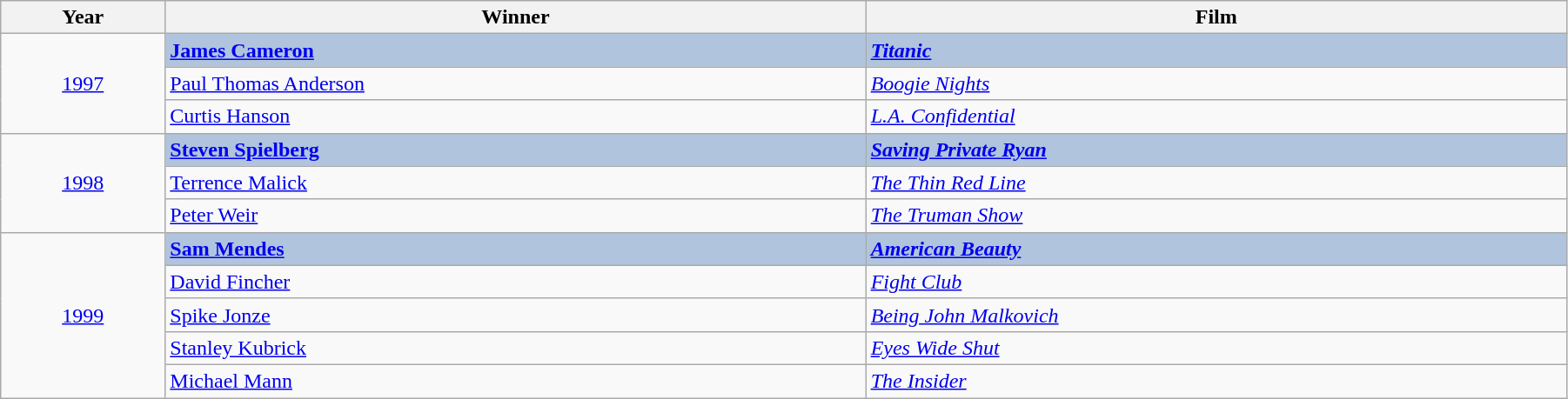<table class="wikitable" width="95%" cellpadding="5">
<tr>
<th width="100"><strong>Year</strong></th>
<th width="450"><strong>Winner</strong></th>
<th width="450"><strong>Film</strong></th>
</tr>
<tr>
<td rowspan="3" style="text-align:center;"><a href='#'>1997</a></td>
<td style="background:#B0C4DE;"><strong><a href='#'>James Cameron</a></strong></td>
<td style="background:#B0C4DE;"><strong><em><a href='#'>Titanic</a></em></strong></td>
</tr>
<tr>
<td><a href='#'>Paul Thomas Anderson</a></td>
<td><em><a href='#'>Boogie Nights</a></em></td>
</tr>
<tr>
<td><a href='#'>Curtis Hanson</a></td>
<td><em><a href='#'>L.A. Confidential</a></em></td>
</tr>
<tr>
<td rowspan="3" style="text-align:center;"><a href='#'>1998</a></td>
<td style="background:#B0C4DE;"><strong><a href='#'>Steven Spielberg</a></strong></td>
<td style="background:#B0C4DE;"><strong><em><a href='#'>Saving Private Ryan</a></em></strong></td>
</tr>
<tr>
<td><a href='#'>Terrence Malick</a></td>
<td><em><a href='#'>The Thin Red Line</a></em></td>
</tr>
<tr>
<td><a href='#'>Peter Weir</a></td>
<td><em><a href='#'>The Truman Show</a></em></td>
</tr>
<tr>
<td rowspan="5" style="text-align:center;"><a href='#'>1999</a></td>
<td style="background:#B0C4DE;"><strong><a href='#'>Sam Mendes</a></strong></td>
<td style="background:#B0C4DE;"><strong><em><a href='#'>American Beauty</a></em></strong></td>
</tr>
<tr>
<td><a href='#'>David Fincher</a></td>
<td><em><a href='#'>Fight Club</a></em></td>
</tr>
<tr>
<td><a href='#'>Spike Jonze</a></td>
<td><em><a href='#'>Being John Malkovich</a></em></td>
</tr>
<tr>
<td><a href='#'>Stanley Kubrick</a></td>
<td><em><a href='#'>Eyes Wide Shut</a></em></td>
</tr>
<tr>
<td><a href='#'>Michael Mann</a></td>
<td><em><a href='#'>The Insider</a></em></td>
</tr>
</table>
